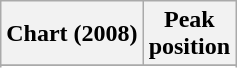<table class="wikitable sortable plainrowheaders" style="text-align:center">
<tr>
<th scope="col">Chart (2008)</th>
<th scope="col">Peak<br>position</th>
</tr>
<tr>
</tr>
<tr>
</tr>
<tr>
</tr>
</table>
